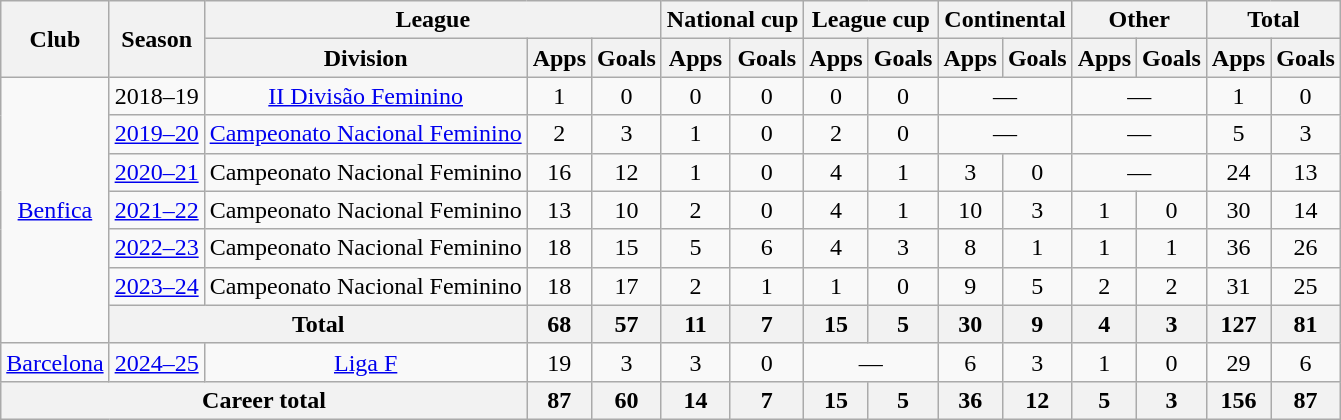<table class="wikitable" style="text-align:center">
<tr>
<th rowspan="2">Club</th>
<th rowspan="2">Season</th>
<th colspan="3">League</th>
<th colspan="2">National cup</th>
<th colspan="2">League cup</th>
<th colspan="2">Continental</th>
<th colspan="2">Other</th>
<th colspan="2">Total</th>
</tr>
<tr>
<th>Division</th>
<th>Apps</th>
<th>Goals</th>
<th>Apps</th>
<th>Goals</th>
<th>Apps</th>
<th>Goals</th>
<th>Apps</th>
<th>Goals</th>
<th>Apps</th>
<th>Goals</th>
<th>Apps</th>
<th>Goals</th>
</tr>
<tr>
<td rowspan="7"><a href='#'>Benfica</a></td>
<td>2018–19</td>
<td><a href='#'>II Divisão Feminino</a></td>
<td>1</td>
<td>0</td>
<td>0</td>
<td>0</td>
<td>0</td>
<td>0</td>
<td colspan="2">—</td>
<td colspan="2">—</td>
<td>1</td>
<td>0</td>
</tr>
<tr>
<td><a href='#'>2019–20</a></td>
<td><a href='#'>Campeonato Nacional Feminino</a></td>
<td>2</td>
<td>3</td>
<td>1</td>
<td>0</td>
<td>2</td>
<td>0</td>
<td colspan="2">—</td>
<td colspan="2">—</td>
<td>5</td>
<td>3</td>
</tr>
<tr>
<td><a href='#'>2020–21</a></td>
<td>Campeonato Nacional Feminino</td>
<td>16</td>
<td>12</td>
<td>1</td>
<td>0</td>
<td>4</td>
<td>1</td>
<td>3</td>
<td>0</td>
<td colspan="2">—</td>
<td>24</td>
<td>13</td>
</tr>
<tr>
<td><a href='#'>2021–22</a></td>
<td>Campeonato Nacional Feminino</td>
<td>13</td>
<td>10</td>
<td>2</td>
<td>0</td>
<td>4</td>
<td>1</td>
<td>10</td>
<td>3</td>
<td>1</td>
<td>0</td>
<td>30</td>
<td>14</td>
</tr>
<tr>
<td><a href='#'>2022–23</a></td>
<td>Campeonato Nacional Feminino</td>
<td>18</td>
<td>15</td>
<td>5</td>
<td>6</td>
<td>4</td>
<td>3</td>
<td>8</td>
<td>1</td>
<td>1</td>
<td>1</td>
<td>36</td>
<td>26</td>
</tr>
<tr>
<td><a href='#'>2023–24</a></td>
<td>Campeonato Nacional Feminino</td>
<td>18</td>
<td>17</td>
<td>2</td>
<td>1</td>
<td>1</td>
<td>0</td>
<td>9</td>
<td>5</td>
<td>2</td>
<td>2</td>
<td>31</td>
<td>25</td>
</tr>
<tr>
<th colspan="2">Total</th>
<th>68</th>
<th>57</th>
<th>11</th>
<th>7</th>
<th>15</th>
<th>5</th>
<th>30</th>
<th>9</th>
<th>4</th>
<th>3</th>
<th>127</th>
<th>81</th>
</tr>
<tr>
<td><a href='#'>Barcelona</a></td>
<td><a href='#'>2024–25</a></td>
<td><a href='#'>Liga F</a></td>
<td>19</td>
<td>3</td>
<td>3</td>
<td>0</td>
<td colspan="2">—</td>
<td>6</td>
<td>3</td>
<td>1</td>
<td>0</td>
<td>29</td>
<td>6</td>
</tr>
<tr>
<th colspan="3">Career total</th>
<th>87</th>
<th>60</th>
<th>14</th>
<th>7</th>
<th>15</th>
<th>5</th>
<th>36</th>
<th>12</th>
<th>5</th>
<th>3</th>
<th>156</th>
<th>87</th>
</tr>
</table>
